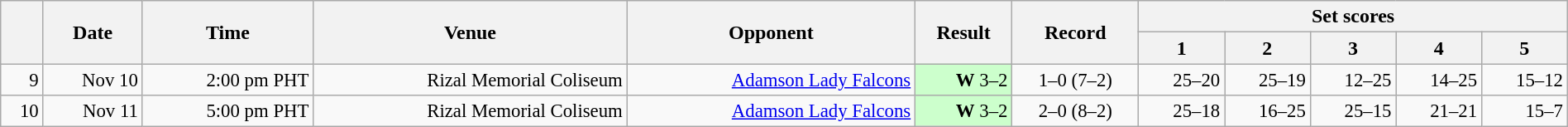<table class=wikitable width=100%>
<tr text-align:center>
<th rowspan=2></th>
<th rowspan=2>Date</th>
<th rowspan=2>Time</th>
<th rowspan=2>Venue</th>
<th rowspan=2>Opponent</th>
<th rowspan=2>Result</th>
<th rowspan=2>Record</th>
<th colspan=5>Set scores</th>
</tr>
<tr>
<th>1</th>
<th>2</th>
<th>3</th>
<th>4</th>
<th>5</th>
</tr>
<tr align=right style=font-size:95%>
<td>9</td>
<td>Nov 10</td>
<td>2:00 pm PHT</td>
<td>Rizal Memorial Coliseum</td>
<td><a href='#'>Adamson Lady Falcons</a></td>
<td bgcolor=#ccffcc><strong>W</strong> 3–2</td>
<td align=center>1–0 (7–2)</td>
<td>25–20</td>
<td>25–19</td>
<td>12–25</td>
<td>14–25</td>
<td>15–12</td>
</tr>
<tr align=right style=font-size:95%>
<td>10</td>
<td>Nov 11</td>
<td>5:00 pm PHT</td>
<td>Rizal Memorial Coliseum</td>
<td><a href='#'>Adamson Lady Falcons</a></td>
<td bgcolor=#ccffcc><strong>W</strong> 3–2</td>
<td align=center>2–0 (8–2)</td>
<td>25–18</td>
<td>16–25</td>
<td>25–15</td>
<td>21–21</td>
<td>15–7</td>
</tr>
</table>
